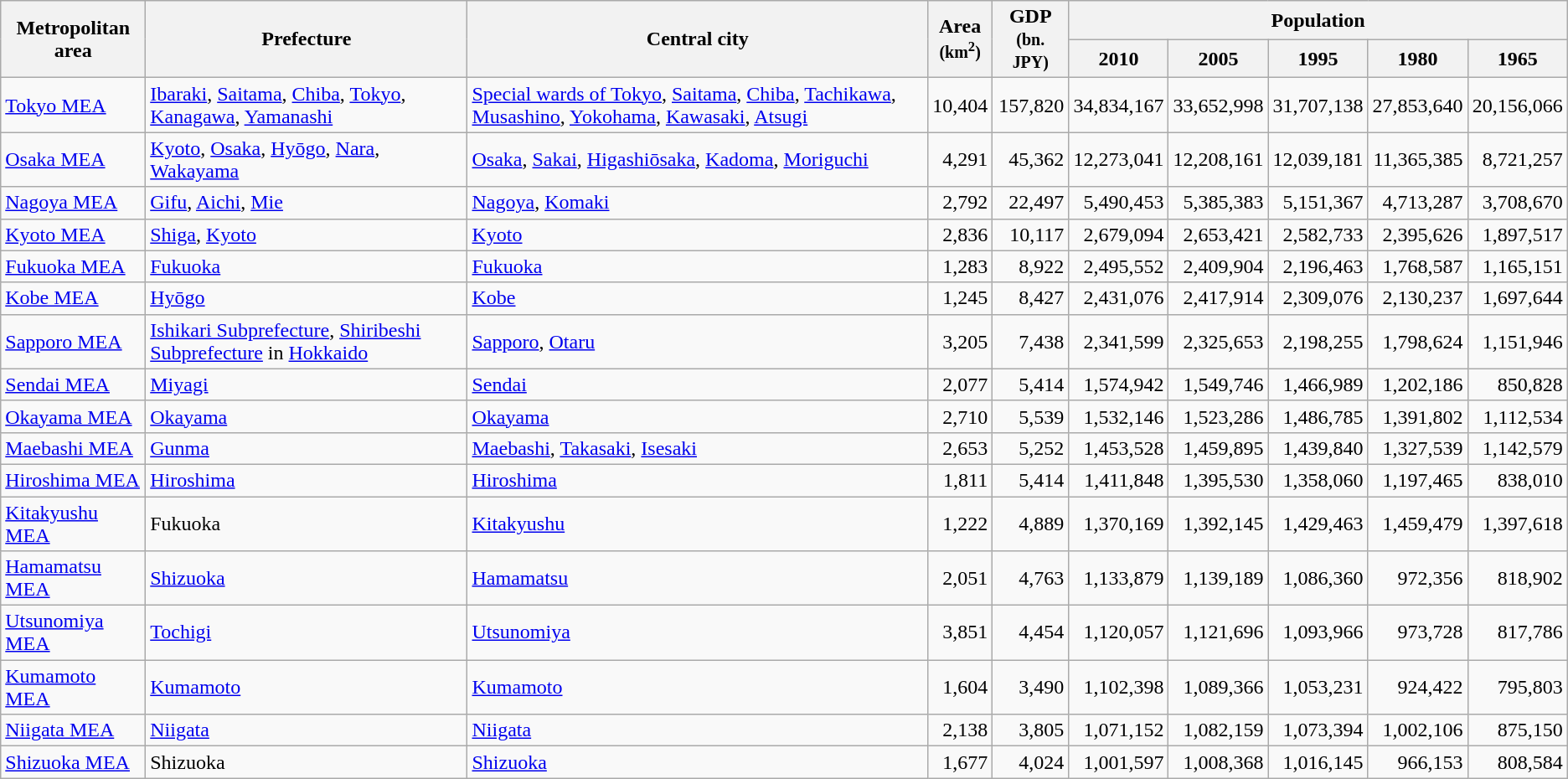<table class="wikitable sortable">
<tr>
<th class="unsortable" rowspan="2">Metropolitan area</th>
<th class="unsortable" rowspan="2">Prefecture</th>
<th class="unsortable" rowspan="2">Central city</th>
<th rowspan="2">Area <br><small>(km<sup>2</sup>)</small></th>
<th rowspan="2">GDP <br><small>(bn. JPY)</small></th>
<th colspan="5">Population</th>
</tr>
<tr>
<th>2010</th>
<th>2005</th>
<th>1995</th>
<th>1980</th>
<th>1965</th>
</tr>
<tr>
<td><a href='#'>Tokyo MEA</a></td>
<td><a href='#'>Ibaraki</a>, <a href='#'>Saitama</a>, <a href='#'>Chiba</a>, <a href='#'>Tokyo</a>, <a href='#'>Kanagawa</a>, <a href='#'>Yamanashi</a></td>
<td><a href='#'>Special wards of Tokyo</a>, <a href='#'>Saitama</a>, <a href='#'>Chiba</a>, <a href='#'>Tachikawa</a>, <a href='#'>Musashino</a>, <a href='#'>Yokohama</a>, <a href='#'>Kawasaki</a>, <a href='#'>Atsugi</a></td>
<td style="text-align: right;">10,404</td>
<td style="text-align: right;">157,820</td>
<td style="text-align: right;">34,834,167</td>
<td style="text-align: right;">33,652,998</td>
<td style="text-align: right;">31,707,138</td>
<td style="text-align: right;">27,853,640</td>
<td style="text-align: right;">20,156,066</td>
</tr>
<tr>
<td><a href='#'>Osaka MEA</a></td>
<td><a href='#'>Kyoto</a>, <a href='#'>Osaka</a>, <a href='#'>Hyōgo</a>, <a href='#'>Nara</a>, <a href='#'>Wakayama</a></td>
<td><a href='#'>Osaka</a>, <a href='#'>Sakai</a>, <a href='#'>Higashiōsaka</a>, <a href='#'>Kadoma</a>, <a href='#'>Moriguchi</a></td>
<td style="text-align: right;">4,291</td>
<td style="text-align: right;">45,362</td>
<td style="text-align: right;">12,273,041</td>
<td style="text-align: right;">12,208,161</td>
<td style="text-align: right;">12,039,181</td>
<td style="text-align: right;">11,365,385</td>
<td style="text-align: right;">8,721,257</td>
</tr>
<tr>
<td><a href='#'>Nagoya MEA</a></td>
<td><a href='#'>Gifu</a>, <a href='#'>Aichi</a>, <a href='#'>Mie</a></td>
<td><a href='#'>Nagoya</a>, <a href='#'>Komaki</a></td>
<td style="text-align: right;">2,792</td>
<td style="text-align: right;">22,497</td>
<td style="text-align: right;">5,490,453</td>
<td style="text-align: right;">5,385,383</td>
<td style="text-align: right;">5,151,367</td>
<td style="text-align: right;">4,713,287</td>
<td style="text-align: right;">3,708,670</td>
</tr>
<tr>
<td><a href='#'>Kyoto MEA</a></td>
<td><a href='#'>Shiga</a>, <a href='#'>Kyoto</a></td>
<td><a href='#'>Kyoto</a></td>
<td style="text-align: right;">2,836</td>
<td style="text-align: right;">10,117</td>
<td style="text-align: right;">2,679,094</td>
<td style="text-align: right;">2,653,421</td>
<td style="text-align: right;">2,582,733</td>
<td style="text-align: right;">2,395,626</td>
<td style="text-align: right;">1,897,517</td>
</tr>
<tr>
<td><a href='#'>Fukuoka MEA</a></td>
<td><a href='#'>Fukuoka</a></td>
<td><a href='#'>Fukuoka</a></td>
<td style="text-align: right;">1,283</td>
<td style="text-align: right;">8,922</td>
<td style="text-align: right;">2,495,552</td>
<td style="text-align: right;">2,409,904</td>
<td style="text-align: right;">2,196,463</td>
<td style="text-align: right;">1,768,587</td>
<td style="text-align: right;">1,165,151</td>
</tr>
<tr>
<td><a href='#'>Kobe MEA</a></td>
<td><a href='#'>Hyōgo</a></td>
<td><a href='#'>Kobe</a></td>
<td style="text-align: right;">1,245</td>
<td style="text-align: right;">8,427</td>
<td style="text-align: right;">2,431,076</td>
<td style="text-align: right;">2,417,914</td>
<td style="text-align: right;">2,309,076</td>
<td style="text-align: right;">2,130,237</td>
<td style="text-align: right;">1,697,644</td>
</tr>
<tr>
<td><a href='#'>Sapporo MEA</a></td>
<td><a href='#'>Ishikari Subprefecture</a>, <a href='#'>Shiribeshi Subprefecture</a> in <a href='#'>Hokkaido</a></td>
<td><a href='#'>Sapporo</a>, <a href='#'>Otaru</a></td>
<td style="text-align: right;">3,205</td>
<td style="text-align: right;">7,438</td>
<td style="text-align: right;">2,341,599</td>
<td style="text-align: right;">2,325,653</td>
<td style="text-align: right;">2,198,255</td>
<td style="text-align: right;">1,798,624</td>
<td style="text-align: right;">1,151,946</td>
</tr>
<tr>
<td><a href='#'>Sendai MEA</a></td>
<td><a href='#'>Miyagi</a></td>
<td><a href='#'>Sendai</a></td>
<td style="text-align: right;">2,077</td>
<td style="text-align: right;">5,414</td>
<td style="text-align: right;">1,574,942</td>
<td style="text-align: right;">1,549,746</td>
<td style="text-align: right;">1,466,989</td>
<td style="text-align: right;">1,202,186</td>
<td style="text-align: right;">850,828</td>
</tr>
<tr>
<td><a href='#'>Okayama MEA</a></td>
<td><a href='#'>Okayama</a></td>
<td><a href='#'>Okayama</a></td>
<td style="text-align: right;">2,710</td>
<td style="text-align: right;">5,539</td>
<td style="text-align: right;">1,532,146</td>
<td style="text-align: right;">1,523,286</td>
<td style="text-align: right;">1,486,785</td>
<td style="text-align: right;">1,391,802</td>
<td style="text-align: right;">1,112,534</td>
</tr>
<tr>
<td><a href='#'>Maebashi MEA</a></td>
<td><a href='#'>Gunma</a></td>
<td><a href='#'>Maebashi</a>, <a href='#'>Takasaki</a>, <a href='#'>Isesaki</a></td>
<td style="text-align: right;">2,653</td>
<td style="text-align: right;">5,252</td>
<td style="text-align: right;">1,453,528</td>
<td style="text-align: right;">1,459,895</td>
<td style="text-align: right;">1,439,840</td>
<td style="text-align: right;">1,327,539</td>
<td style="text-align: right;">1,142,579</td>
</tr>
<tr>
<td><a href='#'>Hiroshima MEA</a></td>
<td><a href='#'>Hiroshima</a></td>
<td><a href='#'>Hiroshima</a></td>
<td style="text-align: right;">1,811</td>
<td style="text-align: right;">5,414</td>
<td style="text-align: right;">1,411,848</td>
<td style="text-align: right;">1,395,530</td>
<td style="text-align: right;">1,358,060</td>
<td style="text-align: right;">1,197,465</td>
<td style="text-align: right;">838,010</td>
</tr>
<tr>
<td><a href='#'>Kitakyushu MEA</a></td>
<td>Fukuoka</td>
<td><a href='#'>Kitakyushu</a></td>
<td style="text-align: right;">1,222</td>
<td style="text-align: right;">4,889</td>
<td style="text-align: right;">1,370,169</td>
<td style="text-align: right;">1,392,145</td>
<td style="text-align: right;">1,429,463</td>
<td style="text-align: right;">1,459,479</td>
<td style="text-align: right;">1,397,618</td>
</tr>
<tr>
<td><a href='#'>Hamamatsu MEA</a></td>
<td><a href='#'>Shizuoka</a></td>
<td><a href='#'>Hamamatsu</a></td>
<td style="text-align: right;">2,051</td>
<td style="text-align: right;">4,763</td>
<td style="text-align: right;">1,133,879</td>
<td style="text-align: right;">1,139,189</td>
<td style="text-align: right;">1,086,360</td>
<td style="text-align: right;">972,356</td>
<td style="text-align: right;">818,902</td>
</tr>
<tr>
<td><a href='#'>Utsunomiya MEA</a></td>
<td><a href='#'>Tochigi</a></td>
<td><a href='#'>Utsunomiya</a></td>
<td style="text-align: right;">3,851</td>
<td style="text-align: right;">4,454</td>
<td style="text-align: right;">1,120,057</td>
<td style="text-align: right;">1,121,696</td>
<td style="text-align: right;">1,093,966</td>
<td style="text-align: right;">973,728</td>
<td style="text-align: right;">817,786</td>
</tr>
<tr>
<td><a href='#'>Kumamoto MEA</a></td>
<td><a href='#'>Kumamoto</a></td>
<td><a href='#'>Kumamoto</a></td>
<td style="text-align: right;">1,604</td>
<td style="text-align: right;">3,490</td>
<td style="text-align: right;">1,102,398</td>
<td style="text-align: right;">1,089,366</td>
<td style="text-align: right;">1,053,231</td>
<td style="text-align: right;">924,422</td>
<td style="text-align: right;">795,803</td>
</tr>
<tr>
<td><a href='#'>Niigata MEA</a></td>
<td><a href='#'>Niigata</a></td>
<td><a href='#'>Niigata</a></td>
<td style="text-align: right;">2,138</td>
<td style="text-align: right;">3,805</td>
<td style="text-align: right;">1,071,152</td>
<td style="text-align: right;">1,082,159</td>
<td style="text-align: right;">1,073,394</td>
<td style="text-align: right;">1,002,106</td>
<td style="text-align: right;">875,150</td>
</tr>
<tr>
<td><a href='#'>Shizuoka MEA</a></td>
<td>Shizuoka</td>
<td><a href='#'>Shizuoka</a></td>
<td style="text-align: right;">1,677</td>
<td style="text-align: right;">4,024</td>
<td style="text-align: right;">1,001,597</td>
<td style="text-align: right;">1,008,368</td>
<td style="text-align: right;">1,016,145</td>
<td style="text-align: right;">966,153</td>
<td style="text-align: right;">808,584</td>
</tr>
</table>
